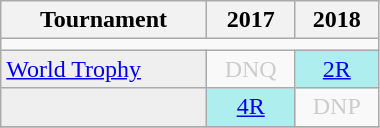<table class="wikitable" style="width:20%; margin:0">
<tr>
<th>Tournament</th>
<th>2017</th>
<th>2018</th>
</tr>
<tr>
<td colspan="3" align="left"></td>
</tr>
<tr>
<td style="background:#efefef;"><a href='#'>World Trophy</a></td>
<td style="text-align:center; color:#ccc;">DNQ</td>
<td style="text-align:center; background:#afeeee;"><a href='#'>2R</a></td>
</tr>
<tr>
<td style="background:#efefef;"></td>
<td style="text-align:center; background:#afeeee;"><a href='#'>4R</a></td>
<td style="text-align:center; color:#ccc;">DNP</td>
</tr>
<tr>
</tr>
</table>
